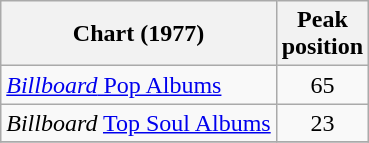<table class="wikitable">
<tr>
<th>Chart (1977)</th>
<th>Peak<br>position</th>
</tr>
<tr>
<td><a href='#'><em>Billboard</em> Pop Albums</a></td>
<td align=center>65</td>
</tr>
<tr>
<td><em>Billboard</em> <a href='#'>Top Soul Albums</a></td>
<td align=center>23</td>
</tr>
<tr>
</tr>
</table>
